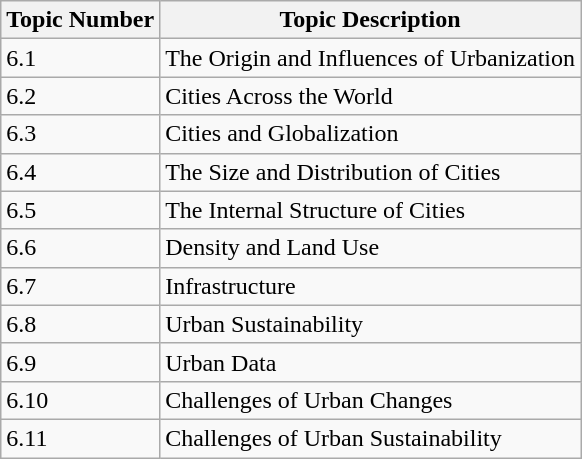<table class="wikitable">
<tr>
<th>Topic Number</th>
<th>Topic Description</th>
</tr>
<tr>
<td>6.1</td>
<td>The Origin and Influences of Urbanization</td>
</tr>
<tr>
<td>6.2</td>
<td>Cities Across the World</td>
</tr>
<tr>
<td>6.3</td>
<td>Cities and Globalization</td>
</tr>
<tr>
<td>6.4</td>
<td>The Size and Distribution of Cities</td>
</tr>
<tr>
<td>6.5</td>
<td>The Internal Structure of Cities</td>
</tr>
<tr>
<td>6.6</td>
<td>Density and Land Use</td>
</tr>
<tr>
<td>6.7</td>
<td>Infrastructure</td>
</tr>
<tr>
<td>6.8</td>
<td>Urban Sustainability</td>
</tr>
<tr>
<td>6.9</td>
<td>Urban Data</td>
</tr>
<tr>
<td>6.10</td>
<td>Challenges of Urban Changes</td>
</tr>
<tr>
<td>6.11</td>
<td>Challenges of Urban Sustainability</td>
</tr>
</table>
